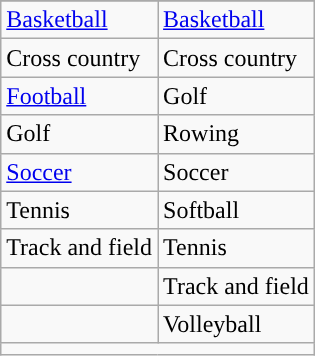<table class="wikitable" style= " ">
<tr>
</tr>
<tr>
<td><a href='#'>Basketball</a></td>
<td><a href='#'>Basketball</a></td>
</tr>
<tr>
<td>Cross country</td>
<td>Cross country</td>
</tr>
<tr>
<td><a href='#'>Football</a></td>
<td>Golf</td>
</tr>
<tr>
<td>Golf</td>
<td>Rowing</td>
</tr>
<tr>
<td><a href='#'>Soccer</a></td>
<td>Soccer</td>
</tr>
<tr>
<td>Tennis</td>
<td>Softball</td>
</tr>
<tr>
<td>Track and field</td>
<td>Tennis</td>
</tr>
<tr>
<td></td>
<td>Track and field</td>
</tr>
<tr>
<td></td>
<td>Volleyball</td>
</tr>
<tr>
<td colspan="2"></td>
</tr>
</table>
